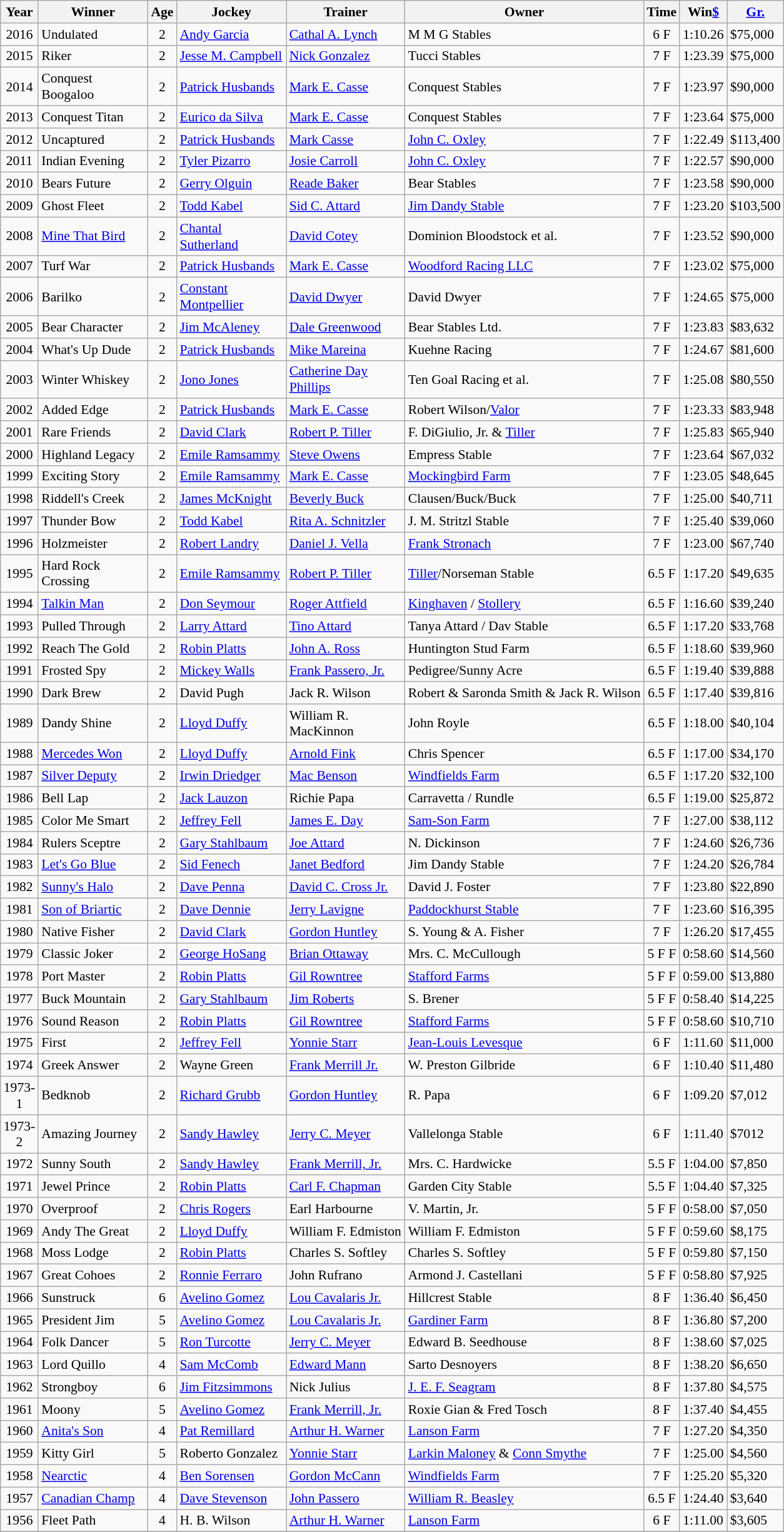<table class="wikitable sortable" style="font-size:90%">
<tr>
<th style="width:30px">Year<br></th>
<th style="width:110px">Winner<br></th>
<th style="width:20px">Age<br></th>
<th style="width:110px">Jockey<br></th>
<th style="width:120px">Trainer<br></th>
<th>Owner<br></th>
<th style="width:25px">Time<br></th>
<th style="width:25px">Win<a href='#'>$</a><br></th>
<th style="width:25px"><a href='#'>Gr.</a></th>
</tr>
<tr>
<td align=center>2016</td>
<td>Undulated</td>
<td align=center>2</td>
<td><a href='#'>Andy Garcia</a></td>
<td><a href='#'>Cathal A. Lynch</a></td>
<td>M M G Stables</td>
<td align=center>6 F</td>
<td>1:10.26</td>
<td>$75,000</td>
</tr>
<tr>
<td align=center>2015</td>
<td>Riker</td>
<td align=center>2</td>
<td><a href='#'>Jesse M. Campbell</a></td>
<td><a href='#'>Nick Gonzalez</a></td>
<td>Tucci Stables</td>
<td align=center>7 F</td>
<td>1:23.39</td>
<td>$75,000</td>
</tr>
<tr>
<td align=center>2014</td>
<td>Conquest Boogaloo</td>
<td align=center>2</td>
<td><a href='#'>Patrick Husbands</a></td>
<td><a href='#'>Mark E. Casse</a></td>
<td>Conquest Stables</td>
<td align=center>7 F</td>
<td>1:23.97</td>
<td>$90,000</td>
</tr>
<tr>
<td align=center>2013</td>
<td>Conquest Titan</td>
<td align=center>2</td>
<td><a href='#'>Eurico da Silva</a></td>
<td><a href='#'>Mark E. Casse</a></td>
<td>Conquest Stables</td>
<td align=center>7 F</td>
<td>1:23.64</td>
<td>$75,000</td>
</tr>
<tr>
<td align=center>2012</td>
<td>Uncaptured</td>
<td align=center>2</td>
<td><a href='#'>Patrick Husbands</a></td>
<td><a href='#'>Mark Casse</a></td>
<td><a href='#'>John C. Oxley</a></td>
<td align=center>7 F</td>
<td>1:22.49</td>
<td>$113,400</td>
</tr>
<tr>
<td align=center>2011</td>
<td>Indian Evening</td>
<td align=center>2</td>
<td><a href='#'>Tyler Pizarro</a></td>
<td><a href='#'>Josie Carroll</a></td>
<td><a href='#'>John C. Oxley</a></td>
<td align=center>7 F</td>
<td>1:22.57</td>
<td>$90,000</td>
</tr>
<tr>
<td align=center>2010</td>
<td>Bears Future</td>
<td align=center>2</td>
<td><a href='#'>Gerry Olguin</a></td>
<td><a href='#'>Reade Baker</a></td>
<td>Bear Stables</td>
<td align=center>7 F</td>
<td>1:23.58</td>
<td>$90,000</td>
</tr>
<tr>
<td align=center>2009</td>
<td>Ghost Fleet</td>
<td align=center>2</td>
<td><a href='#'>Todd Kabel</a></td>
<td><a href='#'>Sid C. Attard</a></td>
<td><a href='#'>Jim Dandy Stable</a></td>
<td align=center>7 F</td>
<td>1:23.20</td>
<td>$103,500</td>
</tr>
<tr>
<td align=center>2008</td>
<td><a href='#'>Mine That Bird</a></td>
<td align=center>2</td>
<td><a href='#'>Chantal Sutherland</a></td>
<td><a href='#'>David Cotey</a></td>
<td>Dominion Bloodstock et al.</td>
<td align=center>7 F</td>
<td>1:23.52</td>
<td>$90,000</td>
</tr>
<tr>
<td align=center>2007</td>
<td>Turf War</td>
<td align=center>2</td>
<td><a href='#'>Patrick Husbands</a></td>
<td><a href='#'>Mark E. Casse</a></td>
<td><a href='#'>Woodford Racing LLC</a></td>
<td align=center>7 F</td>
<td>1:23.02</td>
<td>$75,000</td>
</tr>
<tr>
<td align=center>2006</td>
<td>Barilko</td>
<td align=center>2</td>
<td><a href='#'>Constant Montpellier</a></td>
<td><a href='#'>David Dwyer</a></td>
<td>David Dwyer</td>
<td align=center>7 F</td>
<td>1:24.65</td>
<td>$75,000</td>
</tr>
<tr>
<td align=center>2005</td>
<td>Bear Character</td>
<td align=center>2</td>
<td><a href='#'>Jim McAleney</a></td>
<td><a href='#'>Dale Greenwood</a></td>
<td>Bear Stables Ltd.</td>
<td align=center>7 F</td>
<td>1:23.83</td>
<td>$83,632</td>
</tr>
<tr>
<td align=center>2004</td>
<td>What's Up Dude</td>
<td align=center>2</td>
<td><a href='#'>Patrick Husbands</a></td>
<td><a href='#'>Mike Mareina</a></td>
<td>Kuehne Racing</td>
<td align=center>7 F</td>
<td>1:24.67</td>
<td>$81,600</td>
</tr>
<tr>
<td align=center>2003</td>
<td>Winter Whiskey</td>
<td align=center>2</td>
<td><a href='#'>Jono Jones</a></td>
<td><a href='#'>Catherine Day Phillips</a></td>
<td>Ten Goal Racing et al.</td>
<td align=center>7 F</td>
<td>1:25.08</td>
<td>$80,550</td>
</tr>
<tr>
<td align=center>2002</td>
<td>Added Edge</td>
<td align=center>2</td>
<td><a href='#'>Patrick Husbands</a></td>
<td><a href='#'>Mark E. Casse</a></td>
<td>Robert Wilson/<a href='#'>Valor</a></td>
<td align=center>7 F</td>
<td>1:23.33</td>
<td>$83,948</td>
</tr>
<tr>
<td align=center>2001</td>
<td>Rare Friends</td>
<td align=center>2</td>
<td><a href='#'>David Clark</a></td>
<td><a href='#'>Robert P. Tiller</a></td>
<td>F. DiGiulio, Jr. & <a href='#'>Tiller</a></td>
<td align=center>7 F</td>
<td>1:25.83</td>
<td>$65,940</td>
</tr>
<tr>
<td align=center>2000</td>
<td>Highland Legacy</td>
<td align=center>2</td>
<td><a href='#'>Emile Ramsammy</a></td>
<td><a href='#'>Steve Owens</a></td>
<td>Empress Stable</td>
<td align=center>7 F</td>
<td>1:23.64</td>
<td>$67,032</td>
</tr>
<tr>
<td align=center>1999</td>
<td>Exciting Story</td>
<td align=center>2</td>
<td><a href='#'>Emile Ramsammy</a></td>
<td><a href='#'>Mark E. Casse</a></td>
<td><a href='#'>Mockingbird Farm</a></td>
<td align=center>7 F</td>
<td>1:23.05</td>
<td>$48,645</td>
</tr>
<tr>
<td align=center>1998</td>
<td>Riddell's Creek</td>
<td align=center>2</td>
<td><a href='#'>James McKnight</a></td>
<td><a href='#'>Beverly Buck</a></td>
<td>Clausen/Buck/Buck</td>
<td align=center>7 F</td>
<td>1:25.00</td>
<td>$40,711</td>
</tr>
<tr>
<td align=center>1997</td>
<td>Thunder Bow</td>
<td align=center>2</td>
<td><a href='#'>Todd Kabel</a></td>
<td><a href='#'>Rita A. Schnitzler</a></td>
<td>J. M. Stritzl Stable</td>
<td align=center>7 F</td>
<td>1:25.40</td>
<td>$39,060</td>
</tr>
<tr>
<td align=center>1996</td>
<td>Holzmeister</td>
<td align=center>2</td>
<td><a href='#'>Robert Landry</a></td>
<td><a href='#'>Daniel J. Vella</a></td>
<td><a href='#'>Frank Stronach</a></td>
<td align=center>7 F</td>
<td>1:23.00</td>
<td>$67,740</td>
</tr>
<tr>
<td align=center>1995</td>
<td>Hard Rock Crossing</td>
<td align=center>2</td>
<td><a href='#'>Emile Ramsammy</a></td>
<td><a href='#'>Robert P. Tiller</a></td>
<td><a href='#'>Tiller</a>/Norseman Stable</td>
<td align=center>6.5 F</td>
<td>1:17.20</td>
<td>$49,635</td>
</tr>
<tr>
<td align=center>1994</td>
<td><a href='#'>Talkin Man</a></td>
<td align=center>2</td>
<td><a href='#'>Don Seymour</a></td>
<td><a href='#'>Roger Attfield</a></td>
<td><a href='#'>Kinghaven</a> / <a href='#'>Stollery</a></td>
<td align=center>6.5 F</td>
<td>1:16.60</td>
<td>$39,240</td>
</tr>
<tr>
<td align=center>1993</td>
<td>Pulled Through</td>
<td align=center>2</td>
<td><a href='#'>Larry Attard</a></td>
<td><a href='#'>Tino Attard</a></td>
<td>Tanya Attard / Dav Stable</td>
<td align=center>6.5 F</td>
<td>1:17.20</td>
<td>$33,768</td>
</tr>
<tr>
<td align=center>1992</td>
<td>Reach The Gold</td>
<td align=center>2</td>
<td><a href='#'>Robin Platts</a></td>
<td><a href='#'>John A. Ross</a></td>
<td>Huntington Stud Farm</td>
<td align=center>6.5 F</td>
<td>1:18.60</td>
<td>$39,960</td>
</tr>
<tr>
<td align=center>1991</td>
<td>Frosted Spy</td>
<td align=center>2</td>
<td><a href='#'>Mickey Walls</a></td>
<td><a href='#'>Frank Passero, Jr.</a></td>
<td>Pedigree/Sunny Acre</td>
<td align=center>6.5 F</td>
<td>1:19.40</td>
<td>$39,888</td>
</tr>
<tr>
<td align=center>1990</td>
<td>Dark Brew</td>
<td align=center>2</td>
<td>David Pugh</td>
<td>Jack R. Wilson</td>
<td>Robert & Saronda Smith & Jack R. Wilson</td>
<td align=center>6.5 F</td>
<td>1:17.40</td>
<td>$39,816</td>
</tr>
<tr>
<td align=center>1989</td>
<td>Dandy Shine</td>
<td align=center>2</td>
<td><a href='#'>Lloyd Duffy</a></td>
<td>William R. MacKinnon</td>
<td>John Royle</td>
<td align=center>6.5 F</td>
<td>1:18.00</td>
<td>$40,104</td>
</tr>
<tr>
<td align=center>1988</td>
<td><a href='#'>Mercedes Won</a></td>
<td align=center>2</td>
<td><a href='#'>Lloyd Duffy</a></td>
<td><a href='#'>Arnold Fink</a></td>
<td>Chris Spencer</td>
<td align=center>6.5 F</td>
<td>1:17.00</td>
<td>$34,170</td>
</tr>
<tr>
<td align=center>1987</td>
<td><a href='#'>Silver Deputy</a></td>
<td align=center>2</td>
<td><a href='#'>Irwin Driedger</a></td>
<td><a href='#'>Mac Benson</a></td>
<td><a href='#'>Windfields Farm</a></td>
<td align=center>6.5 F</td>
<td>1:17.20</td>
<td>$32,100</td>
</tr>
<tr>
<td align=center>1986</td>
<td>Bell Lap</td>
<td align=center>2</td>
<td><a href='#'>Jack Lauzon</a></td>
<td>Richie Papa</td>
<td>Carravetta / Rundle</td>
<td align=center>6.5 F</td>
<td>1:19.00</td>
<td>$25,872</td>
</tr>
<tr>
<td align=center>1985</td>
<td>Color Me Smart</td>
<td align=center>2</td>
<td><a href='#'>Jeffrey Fell</a></td>
<td><a href='#'>James E. Day</a></td>
<td><a href='#'>Sam-Son Farm</a></td>
<td align=center>7 F</td>
<td>1:27.00</td>
<td>$38,112</td>
</tr>
<tr>
<td align=center>1984</td>
<td>Rulers Sceptre</td>
<td align=center>2</td>
<td><a href='#'>Gary Stahlbaum</a></td>
<td><a href='#'>Joe Attard</a></td>
<td>N. Dickinson</td>
<td align=center>7 F</td>
<td>1:24.60</td>
<td>$26,736</td>
</tr>
<tr>
<td align=center>1983</td>
<td><a href='#'>Let's Go Blue</a></td>
<td align=center>2</td>
<td><a href='#'>Sid Fenech</a></td>
<td><a href='#'>Janet Bedford</a></td>
<td>Jim Dandy Stable</td>
<td align=center>7 F</td>
<td>1:24.20</td>
<td>$26,784</td>
</tr>
<tr>
<td align=center>1982</td>
<td><a href='#'>Sunny's Halo</a></td>
<td align=center>2</td>
<td><a href='#'>Dave Penna</a></td>
<td><a href='#'>David C. Cross Jr.</a></td>
<td>David J. Foster</td>
<td align=center>7 F</td>
<td>1:23.80</td>
<td>$22,890</td>
</tr>
<tr>
<td align=center>1981</td>
<td><a href='#'>Son of Briartic</a></td>
<td align=center>2</td>
<td><a href='#'>Dave Dennie</a></td>
<td><a href='#'>Jerry Lavigne</a></td>
<td><a href='#'>Paddockhurst Stable</a></td>
<td align=center>7 F</td>
<td>1:23.60</td>
<td>$16,395</td>
</tr>
<tr>
<td align=center>1980</td>
<td>Native Fisher</td>
<td align=center>2</td>
<td><a href='#'>David Clark</a></td>
<td><a href='#'>Gordon Huntley</a></td>
<td>S. Young & A. Fisher</td>
<td align=center>7 F</td>
<td>1:26.20</td>
<td>$17,455</td>
</tr>
<tr>
<td align=center>1979</td>
<td>Classic Joker</td>
<td align=center>2</td>
<td><a href='#'>George HoSang</a></td>
<td><a href='#'>Brian Ottaway</a></td>
<td>Mrs. C. McCullough</td>
<td align=center>5 F F</td>
<td>0:58.60</td>
<td>$14,560</td>
</tr>
<tr>
<td align=center>1978</td>
<td>Port Master</td>
<td align=center>2</td>
<td><a href='#'>Robin Platts</a></td>
<td><a href='#'>Gil Rowntree</a></td>
<td><a href='#'>Stafford Farms</a></td>
<td align=center>5 F F</td>
<td>0:59.00</td>
<td>$13,880</td>
</tr>
<tr>
<td align=center>1977</td>
<td>Buck Mountain</td>
<td align=center>2</td>
<td><a href='#'>Gary Stahlbaum</a></td>
<td><a href='#'>Jim Roberts</a></td>
<td>S. Brener</td>
<td align=center>5 F F</td>
<td>0:58.40</td>
<td>$14,225</td>
</tr>
<tr>
<td align=center>1976</td>
<td>Sound Reason</td>
<td align=center>2</td>
<td><a href='#'>Robin Platts</a></td>
<td><a href='#'>Gil Rowntree</a></td>
<td><a href='#'>Stafford Farms</a></td>
<td align=center>5 F F</td>
<td>0:58.60</td>
<td>$10,710</td>
</tr>
<tr>
<td align=center>1975</td>
<td>First</td>
<td align=center>2</td>
<td><a href='#'>Jeffrey Fell</a></td>
<td><a href='#'>Yonnie Starr</a></td>
<td><a href='#'>Jean-Louis Levesque</a></td>
<td align=center>6 F</td>
<td>1:11.60</td>
<td>$11,000</td>
</tr>
<tr>
<td align=center>1974</td>
<td>Greek Answer</td>
<td align=center>2</td>
<td>Wayne Green</td>
<td><a href='#'>Frank Merrill Jr.</a></td>
<td>W. Preston Gilbride</td>
<td align=center>6 F</td>
<td>1:10.40</td>
<td>$11,480</td>
</tr>
<tr>
<td align=center>1973-1</td>
<td>Bedknob</td>
<td align=center>2</td>
<td><a href='#'>Richard Grubb</a></td>
<td><a href='#'>Gordon Huntley</a></td>
<td>R. Papa</td>
<td align=center>6 F</td>
<td>1:09.20</td>
<td>$7,012</td>
</tr>
<tr>
<td align=center>1973-2</td>
<td>Amazing Journey</td>
<td align=center>2</td>
<td><a href='#'>Sandy Hawley</a></td>
<td><a href='#'>Jerry C. Meyer</a></td>
<td>Vallelonga Stable</td>
<td align=center>6 F</td>
<td>1:11.40</td>
<td>$7012</td>
</tr>
<tr>
<td align=center>1972</td>
<td>Sunny South</td>
<td align=center>2</td>
<td><a href='#'>Sandy Hawley</a></td>
<td><a href='#'>Frank Merrill, Jr.</a></td>
<td>Mrs. C. Hardwicke</td>
<td align=center>5.5 F</td>
<td>1:04.00</td>
<td>$7,850</td>
</tr>
<tr>
<td align=center>1971</td>
<td>Jewel Prince</td>
<td align=center>2</td>
<td><a href='#'>Robin Platts</a></td>
<td><a href='#'>Carl F. Chapman</a></td>
<td>Garden City Stable</td>
<td align=center>5.5 F</td>
<td>1:04.40</td>
<td>$7,325</td>
</tr>
<tr>
<td align=center>1970</td>
<td>Overproof</td>
<td align=center>2</td>
<td><a href='#'>Chris Rogers</a></td>
<td>Earl Harbourne</td>
<td>V. Martin, Jr.</td>
<td align=center>5 F F</td>
<td>0:58.00</td>
<td>$7,050</td>
</tr>
<tr>
<td align=center>1969</td>
<td>Andy The Great</td>
<td align=center>2</td>
<td><a href='#'>Lloyd Duffy</a></td>
<td>William F. Edmiston</td>
<td>William F. Edmiston</td>
<td align=center>5 F F</td>
<td>0:59.60</td>
<td>$8,175</td>
</tr>
<tr>
<td align=center>1968</td>
<td>Moss Lodge</td>
<td align=center>2</td>
<td><a href='#'>Robin Platts</a></td>
<td>Charles S. Softley</td>
<td>Charles S. Softley</td>
<td align=center>5 F F</td>
<td>0:59.80</td>
<td>$7,150</td>
</tr>
<tr>
<td align=center>1967</td>
<td>Great Cohoes</td>
<td align=center>2</td>
<td><a href='#'>Ronnie Ferraro</a></td>
<td>John Rufrano</td>
<td>Armond J. Castellani</td>
<td align=center>5 F F</td>
<td>0:58.80</td>
<td>$7,925</td>
</tr>
<tr>
<td align=center>1966</td>
<td>Sunstruck</td>
<td align=center>6</td>
<td><a href='#'>Avelino Gomez</a></td>
<td><a href='#'>Lou Cavalaris Jr.</a></td>
<td>Hillcrest Stable</td>
<td align=center>8 F</td>
<td>1:36.40</td>
<td>$6,450</td>
</tr>
<tr>
<td align=center>1965</td>
<td>President Jim</td>
<td align=center>5</td>
<td><a href='#'>Avelino Gomez</a></td>
<td><a href='#'>Lou Cavalaris Jr.</a></td>
<td><a href='#'>Gardiner Farm</a></td>
<td align=center>8 F</td>
<td>1:36.80</td>
<td>$7,200</td>
</tr>
<tr>
<td align=center>1964</td>
<td>Folk Dancer</td>
<td align=center>5</td>
<td><a href='#'>Ron Turcotte</a></td>
<td><a href='#'>Jerry C. Meyer</a></td>
<td>Edward B. Seedhouse</td>
<td align=center>8 F</td>
<td>1:38.60</td>
<td>$7,025</td>
</tr>
<tr>
<td align=center>1963</td>
<td>Lord Quillo</td>
<td align=center>4</td>
<td><a href='#'>Sam McComb</a></td>
<td><a href='#'>Edward Mann</a></td>
<td>Sarto Desnoyers</td>
<td align=center>8 F</td>
<td>1:38.20</td>
<td>$6,650</td>
</tr>
<tr>
<td align=center>1962</td>
<td>Strongboy</td>
<td align=center>6</td>
<td><a href='#'>Jim Fitzsimmons</a></td>
<td>Nick Julius</td>
<td><a href='#'>J. E. F. Seagram</a></td>
<td align=center>8 F</td>
<td>1:37.80</td>
<td>$4,575</td>
</tr>
<tr>
<td align=center>1961</td>
<td>Moony</td>
<td align=center>5</td>
<td><a href='#'>Avelino Gomez</a></td>
<td><a href='#'>Frank Merrill, Jr.</a></td>
<td>Roxie Gian & Fred Tosch</td>
<td align=center>8 F</td>
<td>1:37.40</td>
<td>$4,455</td>
</tr>
<tr>
<td align=center>1960</td>
<td><a href='#'>Anita's Son</a></td>
<td align=center>4</td>
<td><a href='#'>Pat Remillard</a></td>
<td><a href='#'>Arthur H. Warner</a></td>
<td><a href='#'>Lanson Farm</a></td>
<td align=center>7 F</td>
<td>1:27.20</td>
<td>$4,350</td>
</tr>
<tr>
<td align=center>1959</td>
<td>Kitty Girl</td>
<td align=center>5</td>
<td>Roberto Gonzalez</td>
<td><a href='#'>Yonnie Starr</a></td>
<td><a href='#'>Larkin Maloney</a> & <a href='#'>Conn Smythe</a></td>
<td align=center>7 F</td>
<td>1:25.00</td>
<td>$4,560</td>
</tr>
<tr>
<td align=center>1958</td>
<td><a href='#'>Nearctic</a></td>
<td align=center>4</td>
<td><a href='#'>Ben Sorensen</a></td>
<td><a href='#'>Gordon McCann</a></td>
<td><a href='#'>Windfields Farm</a></td>
<td align=center>7 F</td>
<td>1:25.20</td>
<td>$5,320</td>
</tr>
<tr>
<td align=center>1957</td>
<td><a href='#'>Canadian Champ</a></td>
<td align=center>4</td>
<td><a href='#'>Dave Stevenson</a></td>
<td><a href='#'>John Passero</a></td>
<td><a href='#'>William R. Beasley</a></td>
<td align=center>6.5 F</td>
<td>1:24.40</td>
<td>$3,640</td>
</tr>
<tr>
<td align=center>1956</td>
<td>Fleet Path</td>
<td align=center>4</td>
<td>H. B. Wilson</td>
<td><a href='#'>Arthur H. Warner</a></td>
<td><a href='#'>Lanson Farm</a></td>
<td align=center>6 F</td>
<td>1:11.00</td>
<td>$3,605</td>
</tr>
<tr>
</tr>
</table>
